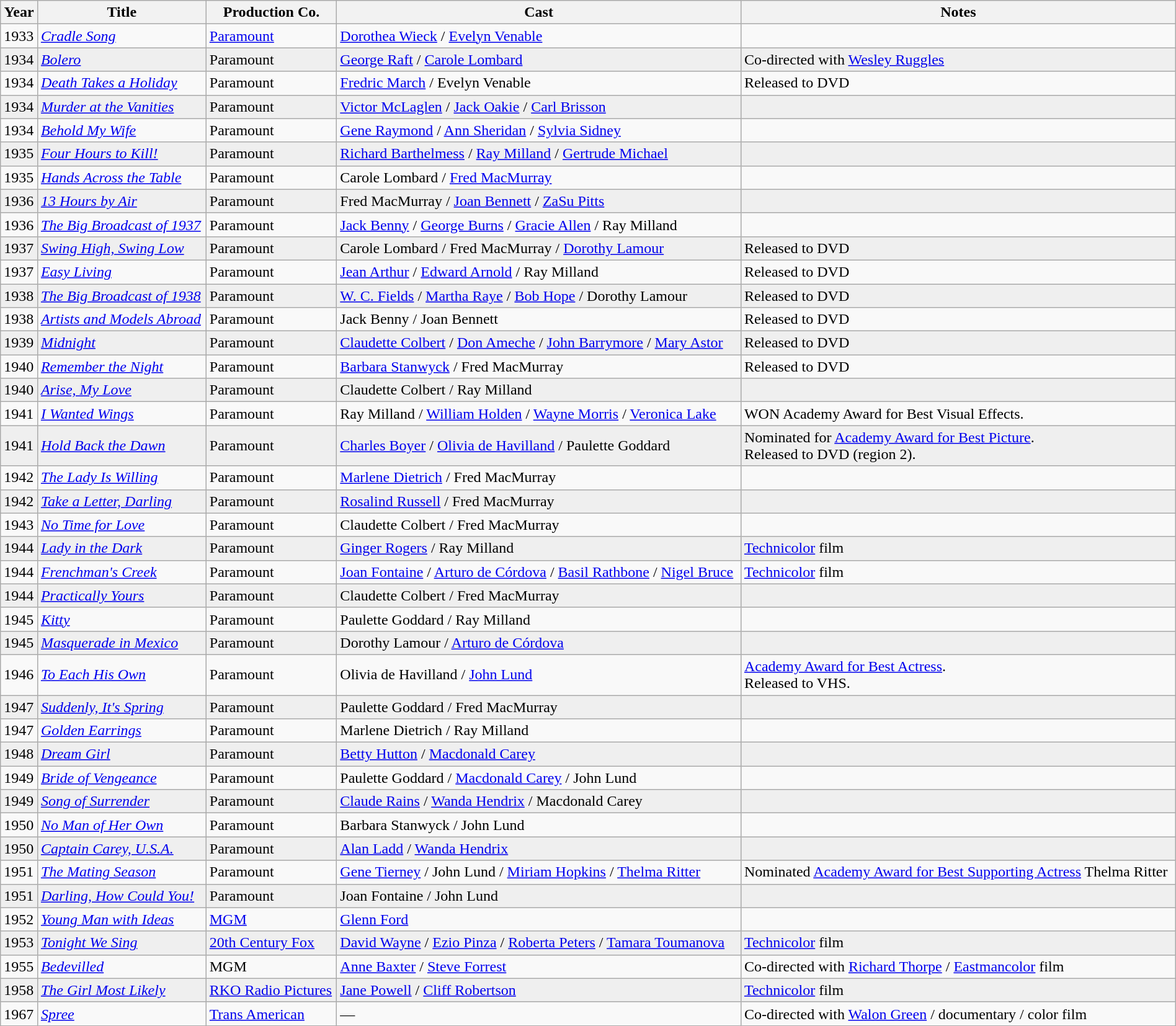<table class="wikitable sortable" width="100%">
<tr>
<th>Year</th>
<th>Title</th>
<th>Production Co.</th>
<th>Cast</th>
<th>Notes</th>
</tr>
<tr>
<td>1933</td>
<td><em><a href='#'>Cradle Song</a></em></td>
<td><a href='#'>Paramount</a></td>
<td><a href='#'>Dorothea Wieck</a> / <a href='#'>Evelyn Venable</a></td>
<td></td>
</tr>
<tr style=background:#efefef;>
<td>1934</td>
<td><em><a href='#'>Bolero</a></em></td>
<td>Paramount</td>
<td><a href='#'>George Raft</a> / <a href='#'>Carole Lombard</a></td>
<td>Co-directed with <a href='#'>Wesley Ruggles</a></td>
</tr>
<tr>
<td>1934</td>
<td><em><a href='#'>Death Takes a Holiday</a></em></td>
<td>Paramount</td>
<td><a href='#'>Fredric March</a> / Evelyn Venable</td>
<td>Released to DVD</td>
</tr>
<tr style=background:#efefef;>
<td>1934</td>
<td><em><a href='#'>Murder at the Vanities</a></em></td>
<td>Paramount</td>
<td><a href='#'>Victor McLaglen</a> / <a href='#'>Jack Oakie</a> / <a href='#'>Carl Brisson</a></td>
<td></td>
</tr>
<tr>
<td>1934</td>
<td><em><a href='#'>Behold My Wife</a></em></td>
<td>Paramount</td>
<td><a href='#'>Gene Raymond</a> / <a href='#'>Ann Sheridan</a> / <a href='#'>Sylvia Sidney</a></td>
<td></td>
</tr>
<tr style=background:#efefef;>
<td>1935</td>
<td><em><a href='#'>Four Hours to Kill!</a></em></td>
<td>Paramount</td>
<td><a href='#'>Richard Barthelmess</a> / <a href='#'>Ray Milland</a> / <a href='#'>Gertrude Michael</a></td>
<td></td>
</tr>
<tr>
<td>1935</td>
<td><em><a href='#'>Hands Across the Table</a></em></td>
<td>Paramount</td>
<td>Carole Lombard / <a href='#'>Fred MacMurray</a></td>
<td></td>
</tr>
<tr style=background:#efefef;>
<td>1936</td>
<td><em><a href='#'>13 Hours by Air</a></em></td>
<td>Paramount</td>
<td>Fred MacMurray / <a href='#'>Joan Bennett</a> / <a href='#'>ZaSu Pitts</a></td>
<td></td>
</tr>
<tr>
<td>1936</td>
<td><em><a href='#'>The Big Broadcast of 1937</a></em></td>
<td>Paramount</td>
<td><a href='#'>Jack Benny</a> / <a href='#'>George Burns</a> / <a href='#'>Gracie Allen</a> / Ray Milland</td>
<td></td>
</tr>
<tr style=background:#efefef;>
<td>1937</td>
<td><em><a href='#'>Swing High, Swing Low</a></em></td>
<td>Paramount</td>
<td>Carole Lombard / Fred MacMurray / <a href='#'>Dorothy Lamour</a></td>
<td>Released to DVD</td>
</tr>
<tr>
<td>1937</td>
<td><em><a href='#'>Easy Living</a></em></td>
<td>Paramount</td>
<td><a href='#'>Jean Arthur</a> / <a href='#'>Edward Arnold</a> / Ray Milland</td>
<td>Released to DVD</td>
</tr>
<tr style=background:#efefef;>
<td>1938</td>
<td><em><a href='#'>The Big Broadcast of 1938</a></em></td>
<td>Paramount</td>
<td><a href='#'>W. C. Fields</a> / <a href='#'>Martha Raye</a> / <a href='#'>Bob Hope</a> / Dorothy Lamour</td>
<td>Released to DVD</td>
</tr>
<tr>
<td>1938</td>
<td><em><a href='#'>Artists and Models Abroad</a></em></td>
<td>Paramount</td>
<td>Jack Benny / Joan Bennett</td>
<td>Released to DVD</td>
</tr>
<tr style=background:#efefef;>
<td>1939</td>
<td><em><a href='#'>Midnight</a></em></td>
<td>Paramount</td>
<td><a href='#'>Claudette Colbert</a> / <a href='#'>Don Ameche</a> / <a href='#'>John Barrymore</a> / <a href='#'>Mary Astor</a></td>
<td>Released to DVD</td>
</tr>
<tr>
<td>1940</td>
<td><em><a href='#'>Remember the Night</a></em></td>
<td>Paramount</td>
<td><a href='#'>Barbara Stanwyck</a> / Fred MacMurray</td>
<td>Released to DVD</td>
</tr>
<tr style=background:#efefef;>
<td>1940</td>
<td><em><a href='#'>Arise, My Love</a></em></td>
<td>Paramount</td>
<td>Claudette Colbert / Ray Milland</td>
<td></td>
</tr>
<tr>
<td>1941</td>
<td><em><a href='#'>I Wanted Wings</a></em></td>
<td>Paramount</td>
<td>Ray Milland / <a href='#'>William Holden</a> / <a href='#'>Wayne Morris</a> / <a href='#'>Veronica Lake</a></td>
<td>WON Academy Award for Best Visual Effects.</td>
</tr>
<tr style=background:#efefef;>
<td>1941</td>
<td><em><a href='#'>Hold Back the Dawn</a></em></td>
<td>Paramount</td>
<td><a href='#'>Charles Boyer</a> / <a href='#'>Olivia de Havilland</a> / Paulette Goddard</td>
<td>Nominated for <a href='#'>Academy Award for Best Picture</a>.<br>Released to DVD (region 2).</td>
</tr>
<tr>
<td>1942</td>
<td><em><a href='#'>The Lady Is Willing</a></em></td>
<td>Paramount</td>
<td><a href='#'>Marlene Dietrich</a> / Fred MacMurray</td>
<td></td>
</tr>
<tr style=background:#efefef;>
<td>1942</td>
<td><em><a href='#'>Take a Letter, Darling</a></em></td>
<td>Paramount</td>
<td><a href='#'>Rosalind Russell</a> / Fred MacMurray</td>
<td></td>
</tr>
<tr>
<td>1943</td>
<td><em><a href='#'>No Time for Love</a></em></td>
<td>Paramount</td>
<td>Claudette Colbert / Fred MacMurray</td>
<td></td>
</tr>
<tr style=background:#efefef;>
<td>1944</td>
<td><em><a href='#'>Lady in the Dark</a></em></td>
<td>Paramount</td>
<td><a href='#'>Ginger Rogers</a> / Ray Milland</td>
<td><a href='#'>Technicolor</a> film</td>
</tr>
<tr>
<td>1944</td>
<td><em><a href='#'>Frenchman's Creek</a></em></td>
<td>Paramount</td>
<td><a href='#'>Joan Fontaine</a> / <a href='#'>Arturo de Córdova</a> / <a href='#'>Basil Rathbone</a> / <a href='#'>Nigel Bruce</a></td>
<td><a href='#'>Technicolor</a> film</td>
</tr>
<tr style=background:#efefef;>
<td>1944</td>
<td><em><a href='#'>Practically Yours</a></em></td>
<td>Paramount</td>
<td>Claudette Colbert / Fred MacMurray</td>
<td></td>
</tr>
<tr>
<td>1945</td>
<td><em><a href='#'>Kitty</a></em></td>
<td>Paramount</td>
<td>Paulette Goddard / Ray Milland</td>
<td></td>
</tr>
<tr style=background:#efefef;>
<td>1945</td>
<td><em><a href='#'>Masquerade in Mexico</a></em></td>
<td>Paramount</td>
<td>Dorothy Lamour / <a href='#'>Arturo de Córdova</a></td>
<td></td>
</tr>
<tr>
<td>1946</td>
<td><em><a href='#'>To Each His Own</a></em></td>
<td>Paramount</td>
<td>Olivia de Havilland / <a href='#'>John Lund</a></td>
<td><a href='#'>Academy Award for Best Actress</a>.<br>Released to VHS.</td>
</tr>
<tr style=background:#efefef;>
<td>1947</td>
<td><em><a href='#'>Suddenly, It's Spring</a></em></td>
<td>Paramount</td>
<td>Paulette Goddard / Fred MacMurray</td>
<td></td>
</tr>
<tr>
<td>1947</td>
<td><em><a href='#'>Golden Earrings</a></em></td>
<td>Paramount</td>
<td>Marlene Dietrich / Ray Milland</td>
<td></td>
</tr>
<tr style=background:#efefef;>
<td>1948</td>
<td><em><a href='#'>Dream Girl</a></em></td>
<td>Paramount</td>
<td><a href='#'>Betty Hutton</a> / <a href='#'>Macdonald Carey</a></td>
<td></td>
</tr>
<tr>
<td>1949</td>
<td><em><a href='#'>Bride of Vengeance</a></em></td>
<td>Paramount</td>
<td>Paulette Goddard / <a href='#'>Macdonald Carey</a> / John Lund</td>
<td></td>
</tr>
<tr style=background:#efefef;>
<td>1949</td>
<td><em><a href='#'>Song of Surrender</a></em></td>
<td>Paramount</td>
<td><a href='#'>Claude Rains</a> / <a href='#'>Wanda Hendrix</a> / Macdonald Carey</td>
<td></td>
</tr>
<tr>
<td>1950</td>
<td><em><a href='#'>No Man of Her Own</a></em></td>
<td>Paramount</td>
<td>Barbara Stanwyck / John Lund</td>
<td></td>
</tr>
<tr style=background:#efefef;>
<td>1950</td>
<td><em><a href='#'>Captain Carey, U.S.A.</a></em></td>
<td>Paramount</td>
<td><a href='#'>Alan Ladd</a> / <a href='#'>Wanda Hendrix</a></td>
<td></td>
</tr>
<tr>
<td>1951</td>
<td><em><a href='#'>The Mating Season</a></em></td>
<td>Paramount</td>
<td><a href='#'>Gene Tierney</a> / John Lund / <a href='#'>Miriam Hopkins</a> / <a href='#'>Thelma Ritter</a></td>
<td>Nominated <a href='#'>Academy Award for Best Supporting Actress</a> Thelma Ritter</td>
</tr>
<tr style=background:#efefef;>
<td>1951</td>
<td><em><a href='#'>Darling, How Could You!</a></em></td>
<td>Paramount</td>
<td>Joan Fontaine / John Lund</td>
<td></td>
</tr>
<tr>
<td>1952</td>
<td><em><a href='#'>Young Man with Ideas</a></em></td>
<td><a href='#'>MGM</a></td>
<td><a href='#'>Glenn Ford</a></td>
<td></td>
</tr>
<tr style=background:#efefef;>
<td>1953</td>
<td><em><a href='#'>Tonight We Sing</a></em></td>
<td><a href='#'>20th Century Fox</a></td>
<td><a href='#'>David Wayne</a> / <a href='#'>Ezio Pinza</a> / <a href='#'>Roberta Peters</a> / <a href='#'>Tamara Toumanova</a></td>
<td><a href='#'>Technicolor</a> film</td>
</tr>
<tr>
<td>1955</td>
<td><em><a href='#'>Bedevilled</a></em></td>
<td>MGM</td>
<td><a href='#'>Anne Baxter</a> / <a href='#'>Steve Forrest</a></td>
<td>Co-directed with <a href='#'>Richard Thorpe</a> / <a href='#'>Eastmancolor</a> film</td>
</tr>
<tr style=background:#efefef;>
<td>1958</td>
<td><em><a href='#'>The Girl Most Likely</a></em></td>
<td><a href='#'>RKO Radio Pictures</a></td>
<td><a href='#'>Jane Powell</a> / <a href='#'>Cliff Robertson</a></td>
<td><a href='#'>Technicolor</a> film</td>
</tr>
<tr>
<td>1967</td>
<td><em><a href='#'>Spree</a></em></td>
<td><a href='#'>Trans American</a></td>
<td>—</td>
<td>Co-directed with <a href='#'>Walon Green</a> / documentary / color film</td>
</tr>
</table>
